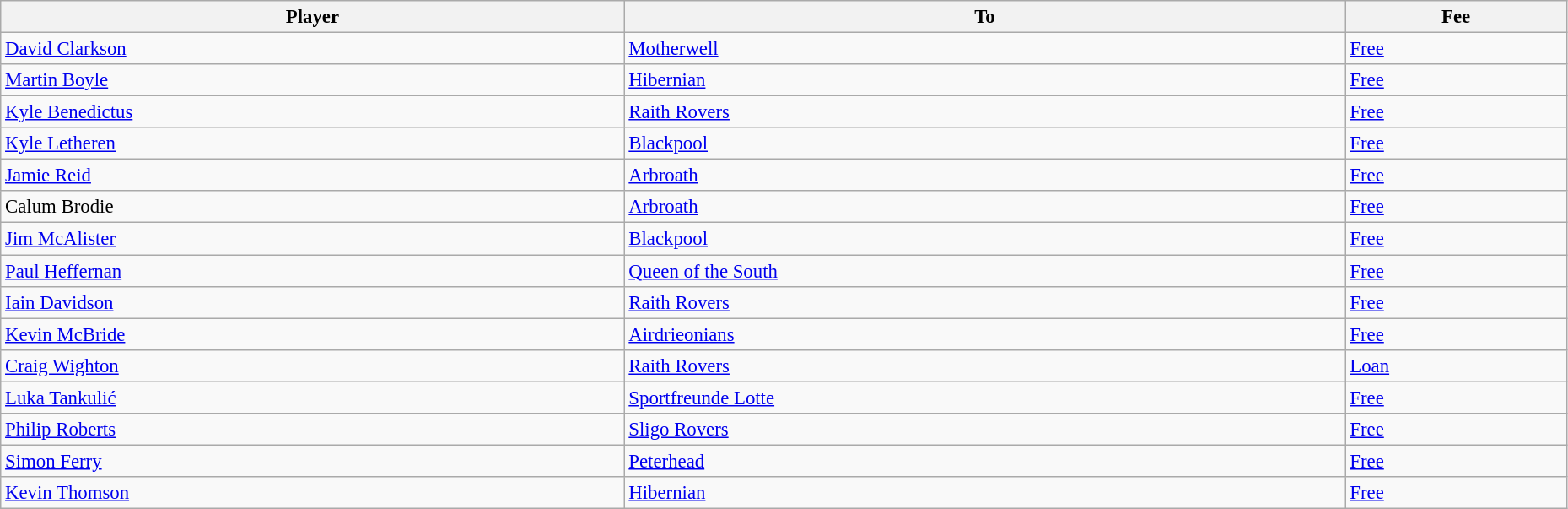<table class="wikitable" style="text-align:center; font-size:95%;width:98%; text-align:left">
<tr>
<th>Player</th>
<th>To</th>
<th>Fee</th>
</tr>
<tr>
<td> <a href='#'>David Clarkson</a></td>
<td> <a href='#'>Motherwell</a></td>
<td><a href='#'>Free</a></td>
</tr>
<tr>
<td> <a href='#'>Martin Boyle</a></td>
<td> <a href='#'>Hibernian</a></td>
<td><a href='#'>Free</a></td>
</tr>
<tr>
<td> <a href='#'>Kyle Benedictus</a></td>
<td> <a href='#'>Raith Rovers</a></td>
<td><a href='#'>Free</a></td>
</tr>
<tr>
<td> <a href='#'>Kyle Letheren</a></td>
<td> <a href='#'>Blackpool</a></td>
<td><a href='#'>Free</a></td>
</tr>
<tr>
<td> <a href='#'>Jamie Reid</a></td>
<td> <a href='#'>Arbroath</a></td>
<td><a href='#'>Free</a></td>
</tr>
<tr>
<td> Calum Brodie</td>
<td> <a href='#'>Arbroath</a></td>
<td><a href='#'>Free</a></td>
</tr>
<tr>
<td> <a href='#'>Jim McAlister</a></td>
<td> <a href='#'>Blackpool</a></td>
<td><a href='#'>Free</a></td>
</tr>
<tr>
<td> <a href='#'>Paul Heffernan</a></td>
<td> <a href='#'>Queen of the South</a></td>
<td><a href='#'>Free</a></td>
</tr>
<tr>
<td> <a href='#'>Iain Davidson</a></td>
<td> <a href='#'>Raith Rovers</a></td>
<td><a href='#'>Free</a></td>
</tr>
<tr>
<td> <a href='#'>Kevin McBride</a></td>
<td> <a href='#'>Airdrieonians</a></td>
<td><a href='#'>Free</a></td>
</tr>
<tr>
<td> <a href='#'>Craig Wighton</a></td>
<td> <a href='#'>Raith Rovers</a></td>
<td><a href='#'>Loan</a></td>
</tr>
<tr>
<td> <a href='#'>Luka Tankulić</a></td>
<td> <a href='#'>Sportfreunde Lotte</a></td>
<td><a href='#'>Free</a></td>
</tr>
<tr>
<td> <a href='#'>Philip Roberts</a></td>
<td> <a href='#'>Sligo Rovers</a></td>
<td><a href='#'>Free</a></td>
</tr>
<tr>
<td> <a href='#'>Simon Ferry</a></td>
<td> <a href='#'>Peterhead</a></td>
<td><a href='#'>Free</a></td>
</tr>
<tr>
<td> <a href='#'>Kevin Thomson</a></td>
<td> <a href='#'>Hibernian</a></td>
<td><a href='#'>Free</a></td>
</tr>
</table>
